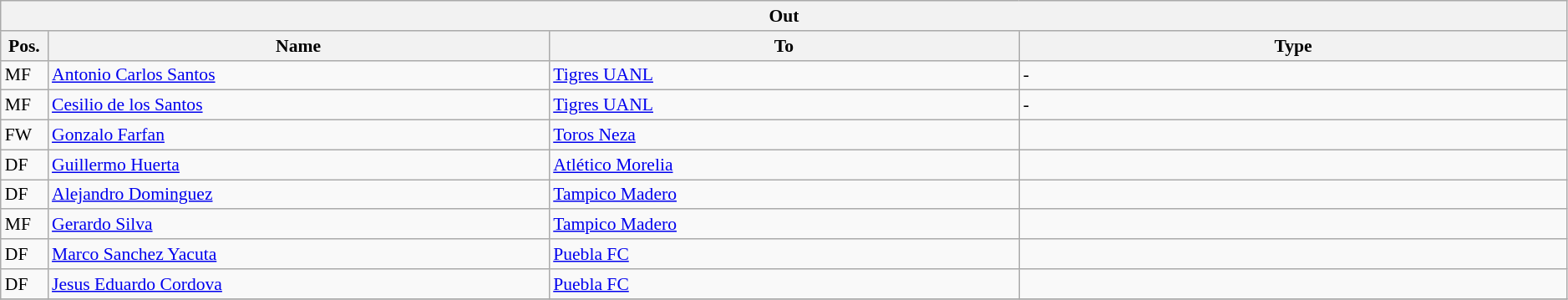<table class="wikitable" style="font-size:90%;width:99%;">
<tr>
<th colspan="4">Out</th>
</tr>
<tr>
<th width=3%>Pos.</th>
<th width=32%>Name</th>
<th width=30%>To</th>
<th width=35%>Type</th>
</tr>
<tr>
<td>MF</td>
<td><a href='#'>Antonio Carlos Santos</a></td>
<td><a href='#'>Tigres UANL</a></td>
<td>-</td>
</tr>
<tr>
<td>MF</td>
<td><a href='#'>Cesilio de los Santos</a></td>
<td><a href='#'>Tigres UANL</a></td>
<td>-</td>
</tr>
<tr>
<td>FW</td>
<td><a href='#'>Gonzalo Farfan</a></td>
<td><a href='#'>Toros Neza</a></td>
<td></td>
</tr>
<tr>
<td>DF</td>
<td><a href='#'>Guillermo Huerta</a></td>
<td><a href='#'>Atlético Morelia</a></td>
<td></td>
</tr>
<tr>
<td>DF</td>
<td><a href='#'>Alejandro Dominguez</a></td>
<td><a href='#'>Tampico Madero</a></td>
<td></td>
</tr>
<tr>
<td>MF</td>
<td><a href='#'>Gerardo Silva</a></td>
<td><a href='#'>Tampico Madero</a></td>
<td></td>
</tr>
<tr>
<td>DF</td>
<td><a href='#'>Marco Sanchez Yacuta</a></td>
<td><a href='#'>Puebla FC</a></td>
<td></td>
</tr>
<tr>
<td>DF</td>
<td><a href='#'>Jesus Eduardo Cordova</a></td>
<td><a href='#'>Puebla FC</a></td>
<td></td>
</tr>
<tr>
</tr>
</table>
